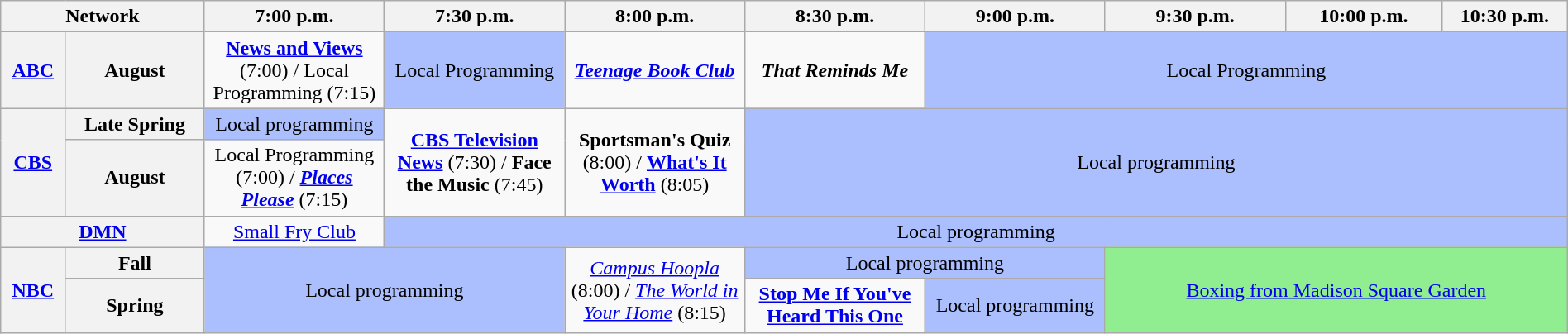<table class="wikitable" style="width:100%;margin-right:0;text-align:center">
<tr>
<th colspan="2" style="width:13%;">Network</th>
<th style="width:11.5%;">7:00 p.m.</th>
<th style="width:11.5%;">7:30 p.m.</th>
<th style="width:11.5%;">8:00 p.m.</th>
<th style="width:11.5%;">8:30 p.m.</th>
<th style="width:11.5%;">9:00 p.m.</th>
<th style="width:11.5%;">9:30 p.m.</th>
<th style="width:10%;">10:00 p.m.</th>
<th style="width:10%;">10:30 p.m.</th>
</tr>
<tr>
<th><a href='#'>ABC</a></th>
<th>August</th>
<td><strong><a href='#'>News and Views</a></strong> (7:00) / Local Programming (7:15)</td>
<td colspan="1" bgcolor="#abbfff">Local Programming</td>
<td><strong><em><a href='#'>Teenage Book Club</a></em></strong></td>
<td><strong><em>That Reminds Me</em></strong></td>
<td colspan="4" bgcolor="#abbfff">Local Programming</td>
</tr>
<tr>
<th rowspan="2"><a href='#'>CBS</a></th>
<th>Late Spring</th>
<td style="background:#abbfff;">Local programming</td>
<td rowspan=2><strong><a href='#'>CBS Television News</a></strong> (7:30) / <strong>Face the Music</strong> (7:45)</td>
<td rowspan=2><strong>Sportsman's Quiz</strong> (8:00) / <strong><a href='#'>What's It Worth</a></strong> (8:05)</td>
<td style="background:#abbfff;" colspan="5" rowspan=2>Local programming</td>
</tr>
<tr>
<th>August</th>
<td>Local Programming (7:00) / <strong><em><a href='#'>Places Please</a></em></strong> (7:15)</td>
</tr>
<tr>
<th colspan="2"><a href='#'>DMN</a></th>
<td><a href='#'>Small Fry Club</a></td>
<td colspan="8" style="background:#abbfff;">Local programming</td>
</tr>
<tr>
<th rowspan="2"><a href='#'>NBC</a></th>
<th>Fall</th>
<td colspan="2" rowspan="2" style="background:#abbfff;">Local programming</td>
<td rowspan="2"><em><a href='#'>Campus Hoopla</a></em> (8:00) / <em><a href='#'>The World in Your Home</a></em> (8:15)</td>
<td colspan="2" style="background:#abbfff;">Local programming</td>
<td colspan="3" rowspan="2" style="background:lightgreen;"><a href='#'>Boxing from Madison Square Garden</a></td>
</tr>
<tr>
<th>Spring</th>
<td><strong><a href='#'>Stop Me If You've Heard This One</a></strong></td>
<td style="background:#abbfff;">Local programming</td>
</tr>
</table>
